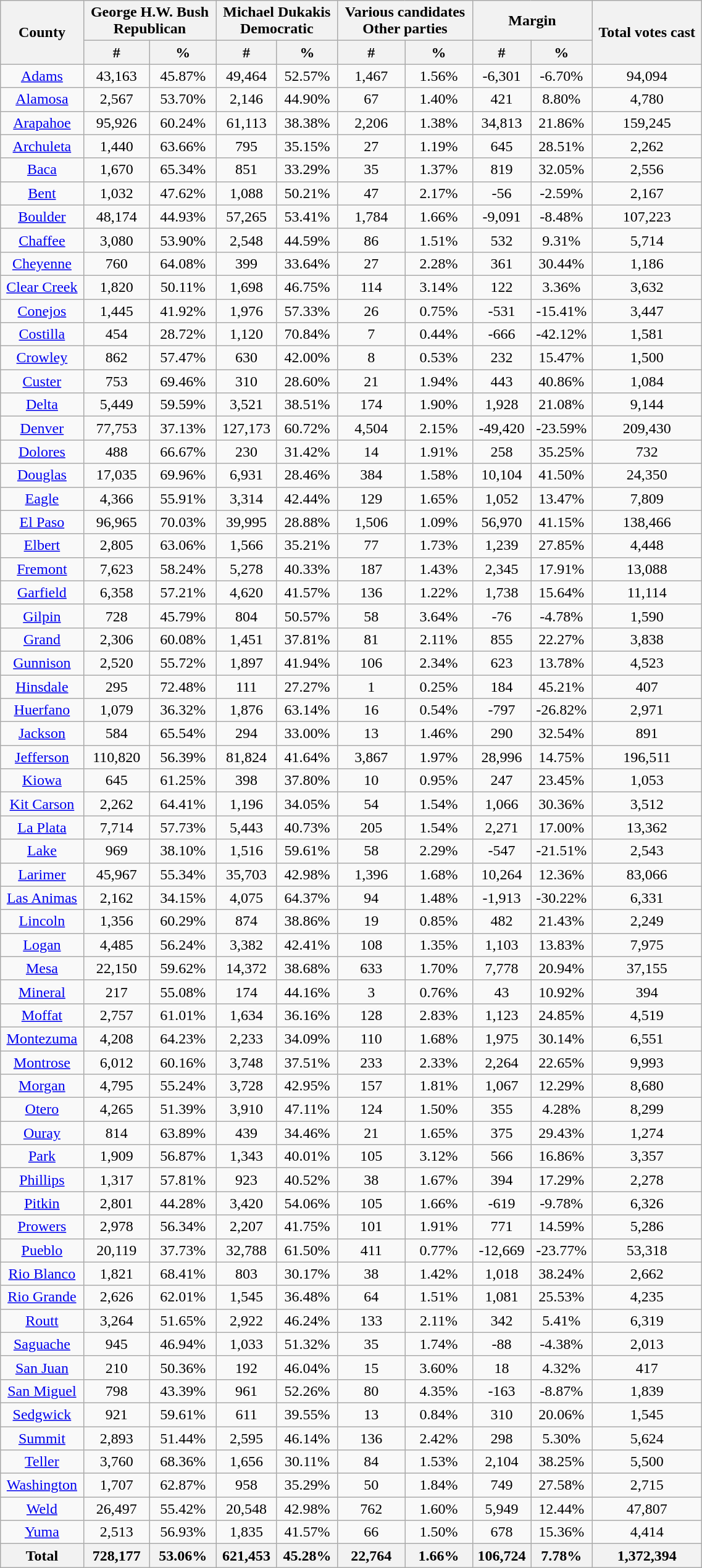<table width="60%"  class="wikitable sortable" style="text-align:center">
<tr>
<th style="text-align:center;" rowspan="2">County</th>
<th style="text-align:center;" colspan="2">George H.W. Bush<br>Republican</th>
<th style="text-align:center;" colspan="2">Michael Dukakis<br>Democratic</th>
<th style="text-align:center;" colspan="2">Various candidates<br>Other parties</th>
<th style="text-align:center;" colspan="2">Margin</th>
<th style="text-align:center;" rowspan="2">Total votes cast</th>
</tr>
<tr>
<th style="text-align:center;" data-sort-type="number">#</th>
<th style="text-align:center;" data-sort-type="number">%</th>
<th style="text-align:center;" data-sort-type="number">#</th>
<th style="text-align:center;" data-sort-type="number">%</th>
<th style="text-align:center;" data-sort-type="number">#</th>
<th style="text-align:center;" data-sort-type="number">%</th>
<th style="text-align:center;" data-sort-type="number">#</th>
<th style="text-align:center;" data-sort-type="number">%</th>
</tr>
<tr style="text-align:center;">
<td><a href='#'>Adams</a></td>
<td>43,163</td>
<td>45.87%</td>
<td>49,464</td>
<td>52.57%</td>
<td>1,467</td>
<td>1.56%</td>
<td>-6,301</td>
<td>-6.70%</td>
<td>94,094</td>
</tr>
<tr style="text-align:center;">
<td><a href='#'>Alamosa</a></td>
<td>2,567</td>
<td>53.70%</td>
<td>2,146</td>
<td>44.90%</td>
<td>67</td>
<td>1.40%</td>
<td>421</td>
<td>8.80%</td>
<td>4,780</td>
</tr>
<tr style="text-align:center;">
<td><a href='#'>Arapahoe</a></td>
<td>95,926</td>
<td>60.24%</td>
<td>61,113</td>
<td>38.38%</td>
<td>2,206</td>
<td>1.38%</td>
<td>34,813</td>
<td>21.86%</td>
<td>159,245</td>
</tr>
<tr style="text-align:center;">
<td><a href='#'>Archuleta</a></td>
<td>1,440</td>
<td>63.66%</td>
<td>795</td>
<td>35.15%</td>
<td>27</td>
<td>1.19%</td>
<td>645</td>
<td>28.51%</td>
<td>2,262</td>
</tr>
<tr style="text-align:center;">
<td><a href='#'>Baca</a></td>
<td>1,670</td>
<td>65.34%</td>
<td>851</td>
<td>33.29%</td>
<td>35</td>
<td>1.37%</td>
<td>819</td>
<td>32.05%</td>
<td>2,556</td>
</tr>
<tr style="text-align:center;">
<td><a href='#'>Bent</a></td>
<td>1,032</td>
<td>47.62%</td>
<td>1,088</td>
<td>50.21%</td>
<td>47</td>
<td>2.17%</td>
<td>-56</td>
<td>-2.59%</td>
<td>2,167</td>
</tr>
<tr style="text-align:center;">
<td><a href='#'>Boulder</a></td>
<td>48,174</td>
<td>44.93%</td>
<td>57,265</td>
<td>53.41%</td>
<td>1,784</td>
<td>1.66%</td>
<td>-9,091</td>
<td>-8.48%</td>
<td>107,223</td>
</tr>
<tr style="text-align:center;">
<td><a href='#'>Chaffee</a></td>
<td>3,080</td>
<td>53.90%</td>
<td>2,548</td>
<td>44.59%</td>
<td>86</td>
<td>1.51%</td>
<td>532</td>
<td>9.31%</td>
<td>5,714</td>
</tr>
<tr style="text-align:center;">
<td><a href='#'>Cheyenne</a></td>
<td>760</td>
<td>64.08%</td>
<td>399</td>
<td>33.64%</td>
<td>27</td>
<td>2.28%</td>
<td>361</td>
<td>30.44%</td>
<td>1,186</td>
</tr>
<tr style="text-align:center;">
<td><a href='#'>Clear Creek</a></td>
<td>1,820</td>
<td>50.11%</td>
<td>1,698</td>
<td>46.75%</td>
<td>114</td>
<td>3.14%</td>
<td>122</td>
<td>3.36%</td>
<td>3,632</td>
</tr>
<tr style="text-align:center;">
<td><a href='#'>Conejos</a></td>
<td>1,445</td>
<td>41.92%</td>
<td>1,976</td>
<td>57.33%</td>
<td>26</td>
<td>0.75%</td>
<td>-531</td>
<td>-15.41%</td>
<td>3,447</td>
</tr>
<tr style="text-align:center;">
<td><a href='#'>Costilla</a></td>
<td>454</td>
<td>28.72%</td>
<td>1,120</td>
<td>70.84%</td>
<td>7</td>
<td>0.44%</td>
<td>-666</td>
<td>-42.12%</td>
<td>1,581</td>
</tr>
<tr style="text-align:center;">
<td><a href='#'>Crowley</a></td>
<td>862</td>
<td>57.47%</td>
<td>630</td>
<td>42.00%</td>
<td>8</td>
<td>0.53%</td>
<td>232</td>
<td>15.47%</td>
<td>1,500</td>
</tr>
<tr style="text-align:center;">
<td><a href='#'>Custer</a></td>
<td>753</td>
<td>69.46%</td>
<td>310</td>
<td>28.60%</td>
<td>21</td>
<td>1.94%</td>
<td>443</td>
<td>40.86%</td>
<td>1,084</td>
</tr>
<tr style="text-align:center;">
<td><a href='#'>Delta</a></td>
<td>5,449</td>
<td>59.59%</td>
<td>3,521</td>
<td>38.51%</td>
<td>174</td>
<td>1.90%</td>
<td>1,928</td>
<td>21.08%</td>
<td>9,144</td>
</tr>
<tr style="text-align:center;">
<td><a href='#'>Denver</a></td>
<td>77,753</td>
<td>37.13%</td>
<td>127,173</td>
<td>60.72%</td>
<td>4,504</td>
<td>2.15%</td>
<td>-49,420</td>
<td>-23.59%</td>
<td>209,430</td>
</tr>
<tr style="text-align:center;">
<td><a href='#'>Dolores</a></td>
<td>488</td>
<td>66.67%</td>
<td>230</td>
<td>31.42%</td>
<td>14</td>
<td>1.91%</td>
<td>258</td>
<td>35.25%</td>
<td>732</td>
</tr>
<tr style="text-align:center;">
<td><a href='#'>Douglas</a></td>
<td>17,035</td>
<td>69.96%</td>
<td>6,931</td>
<td>28.46%</td>
<td>384</td>
<td>1.58%</td>
<td>10,104</td>
<td>41.50%</td>
<td>24,350</td>
</tr>
<tr style="text-align:center;">
<td><a href='#'>Eagle</a></td>
<td>4,366</td>
<td>55.91%</td>
<td>3,314</td>
<td>42.44%</td>
<td>129</td>
<td>1.65%</td>
<td>1,052</td>
<td>13.47%</td>
<td>7,809</td>
</tr>
<tr style="text-align:center;">
<td><a href='#'>El Paso</a></td>
<td>96,965</td>
<td>70.03%</td>
<td>39,995</td>
<td>28.88%</td>
<td>1,506</td>
<td>1.09%</td>
<td>56,970</td>
<td>41.15%</td>
<td>138,466</td>
</tr>
<tr style="text-align:center;">
<td><a href='#'>Elbert</a></td>
<td>2,805</td>
<td>63.06%</td>
<td>1,566</td>
<td>35.21%</td>
<td>77</td>
<td>1.73%</td>
<td>1,239</td>
<td>27.85%</td>
<td>4,448</td>
</tr>
<tr style="text-align:center;">
<td><a href='#'>Fremont</a></td>
<td>7,623</td>
<td>58.24%</td>
<td>5,278</td>
<td>40.33%</td>
<td>187</td>
<td>1.43%</td>
<td>2,345</td>
<td>17.91%</td>
<td>13,088</td>
</tr>
<tr style="text-align:center;">
<td><a href='#'>Garfield</a></td>
<td>6,358</td>
<td>57.21%</td>
<td>4,620</td>
<td>41.57%</td>
<td>136</td>
<td>1.22%</td>
<td>1,738</td>
<td>15.64%</td>
<td>11,114</td>
</tr>
<tr style="text-align:center;">
<td><a href='#'>Gilpin</a></td>
<td>728</td>
<td>45.79%</td>
<td>804</td>
<td>50.57%</td>
<td>58</td>
<td>3.64%</td>
<td>-76</td>
<td>-4.78%</td>
<td>1,590</td>
</tr>
<tr style="text-align:center;">
<td><a href='#'>Grand</a></td>
<td>2,306</td>
<td>60.08%</td>
<td>1,451</td>
<td>37.81%</td>
<td>81</td>
<td>2.11%</td>
<td>855</td>
<td>22.27%</td>
<td>3,838</td>
</tr>
<tr style="text-align:center;">
<td><a href='#'>Gunnison</a></td>
<td>2,520</td>
<td>55.72%</td>
<td>1,897</td>
<td>41.94%</td>
<td>106</td>
<td>2.34%</td>
<td>623</td>
<td>13.78%</td>
<td>4,523</td>
</tr>
<tr style="text-align:center;">
<td><a href='#'>Hinsdale</a></td>
<td>295</td>
<td>72.48%</td>
<td>111</td>
<td>27.27%</td>
<td>1</td>
<td>0.25%</td>
<td>184</td>
<td>45.21%</td>
<td>407</td>
</tr>
<tr style="text-align:center;">
<td><a href='#'>Huerfano</a></td>
<td>1,079</td>
<td>36.32%</td>
<td>1,876</td>
<td>63.14%</td>
<td>16</td>
<td>0.54%</td>
<td>-797</td>
<td>-26.82%</td>
<td>2,971</td>
</tr>
<tr style="text-align:center;">
<td><a href='#'>Jackson</a></td>
<td>584</td>
<td>65.54%</td>
<td>294</td>
<td>33.00%</td>
<td>13</td>
<td>1.46%</td>
<td>290</td>
<td>32.54%</td>
<td>891</td>
</tr>
<tr style="text-align:center;">
<td><a href='#'>Jefferson</a></td>
<td>110,820</td>
<td>56.39%</td>
<td>81,824</td>
<td>41.64%</td>
<td>3,867</td>
<td>1.97%</td>
<td>28,996</td>
<td>14.75%</td>
<td>196,511</td>
</tr>
<tr style="text-align:center;">
<td><a href='#'>Kiowa</a></td>
<td>645</td>
<td>61.25%</td>
<td>398</td>
<td>37.80%</td>
<td>10</td>
<td>0.95%</td>
<td>247</td>
<td>23.45%</td>
<td>1,053</td>
</tr>
<tr style="text-align:center;">
<td><a href='#'>Kit Carson</a></td>
<td>2,262</td>
<td>64.41%</td>
<td>1,196</td>
<td>34.05%</td>
<td>54</td>
<td>1.54%</td>
<td>1,066</td>
<td>30.36%</td>
<td>3,512</td>
</tr>
<tr style="text-align:center;">
<td><a href='#'>La Plata</a></td>
<td>7,714</td>
<td>57.73%</td>
<td>5,443</td>
<td>40.73%</td>
<td>205</td>
<td>1.54%</td>
<td>2,271</td>
<td>17.00%</td>
<td>13,362</td>
</tr>
<tr style="text-align:center;">
<td><a href='#'>Lake</a></td>
<td>969</td>
<td>38.10%</td>
<td>1,516</td>
<td>59.61%</td>
<td>58</td>
<td>2.29%</td>
<td>-547</td>
<td>-21.51%</td>
<td>2,543</td>
</tr>
<tr style="text-align:center;">
<td><a href='#'>Larimer</a></td>
<td>45,967</td>
<td>55.34%</td>
<td>35,703</td>
<td>42.98%</td>
<td>1,396</td>
<td>1.68%</td>
<td>10,264</td>
<td>12.36%</td>
<td>83,066</td>
</tr>
<tr style="text-align:center;">
<td><a href='#'>Las Animas</a></td>
<td>2,162</td>
<td>34.15%</td>
<td>4,075</td>
<td>64.37%</td>
<td>94</td>
<td>1.48%</td>
<td>-1,913</td>
<td>-30.22%</td>
<td>6,331</td>
</tr>
<tr style="text-align:center;">
<td><a href='#'>Lincoln</a></td>
<td>1,356</td>
<td>60.29%</td>
<td>874</td>
<td>38.86%</td>
<td>19</td>
<td>0.85%</td>
<td>482</td>
<td>21.43%</td>
<td>2,249</td>
</tr>
<tr style="text-align:center;">
<td><a href='#'>Logan</a></td>
<td>4,485</td>
<td>56.24%</td>
<td>3,382</td>
<td>42.41%</td>
<td>108</td>
<td>1.35%</td>
<td>1,103</td>
<td>13.83%</td>
<td>7,975</td>
</tr>
<tr style="text-align:center;">
<td><a href='#'>Mesa</a></td>
<td>22,150</td>
<td>59.62%</td>
<td>14,372</td>
<td>38.68%</td>
<td>633</td>
<td>1.70%</td>
<td>7,778</td>
<td>20.94%</td>
<td>37,155</td>
</tr>
<tr style="text-align:center;">
<td><a href='#'>Mineral</a></td>
<td>217</td>
<td>55.08%</td>
<td>174</td>
<td>44.16%</td>
<td>3</td>
<td>0.76%</td>
<td>43</td>
<td>10.92%</td>
<td>394</td>
</tr>
<tr style="text-align:center;">
<td><a href='#'>Moffat</a></td>
<td>2,757</td>
<td>61.01%</td>
<td>1,634</td>
<td>36.16%</td>
<td>128</td>
<td>2.83%</td>
<td>1,123</td>
<td>24.85%</td>
<td>4,519</td>
</tr>
<tr style="text-align:center;">
<td><a href='#'>Montezuma</a></td>
<td>4,208</td>
<td>64.23%</td>
<td>2,233</td>
<td>34.09%</td>
<td>110</td>
<td>1.68%</td>
<td>1,975</td>
<td>30.14%</td>
<td>6,551</td>
</tr>
<tr style="text-align:center;">
<td><a href='#'>Montrose</a></td>
<td>6,012</td>
<td>60.16%</td>
<td>3,748</td>
<td>37.51%</td>
<td>233</td>
<td>2.33%</td>
<td>2,264</td>
<td>22.65%</td>
<td>9,993</td>
</tr>
<tr style="text-align:center;">
<td><a href='#'>Morgan</a></td>
<td>4,795</td>
<td>55.24%</td>
<td>3,728</td>
<td>42.95%</td>
<td>157</td>
<td>1.81%</td>
<td>1,067</td>
<td>12.29%</td>
<td>8,680</td>
</tr>
<tr style="text-align:center;">
<td><a href='#'>Otero</a></td>
<td>4,265</td>
<td>51.39%</td>
<td>3,910</td>
<td>47.11%</td>
<td>124</td>
<td>1.50%</td>
<td>355</td>
<td>4.28%</td>
<td>8,299</td>
</tr>
<tr style="text-align:center;">
<td><a href='#'>Ouray</a></td>
<td>814</td>
<td>63.89%</td>
<td>439</td>
<td>34.46%</td>
<td>21</td>
<td>1.65%</td>
<td>375</td>
<td>29.43%</td>
<td>1,274</td>
</tr>
<tr style="text-align:center;">
<td><a href='#'>Park</a></td>
<td>1,909</td>
<td>56.87%</td>
<td>1,343</td>
<td>40.01%</td>
<td>105</td>
<td>3.12%</td>
<td>566</td>
<td>16.86%</td>
<td>3,357</td>
</tr>
<tr style="text-align:center;">
<td><a href='#'>Phillips</a></td>
<td>1,317</td>
<td>57.81%</td>
<td>923</td>
<td>40.52%</td>
<td>38</td>
<td>1.67%</td>
<td>394</td>
<td>17.29%</td>
<td>2,278</td>
</tr>
<tr style="text-align:center;">
<td><a href='#'>Pitkin</a></td>
<td>2,801</td>
<td>44.28%</td>
<td>3,420</td>
<td>54.06%</td>
<td>105</td>
<td>1.66%</td>
<td>-619</td>
<td>-9.78%</td>
<td>6,326</td>
</tr>
<tr style="text-align:center;">
<td><a href='#'>Prowers</a></td>
<td>2,978</td>
<td>56.34%</td>
<td>2,207</td>
<td>41.75%</td>
<td>101</td>
<td>1.91%</td>
<td>771</td>
<td>14.59%</td>
<td>5,286</td>
</tr>
<tr style="text-align:center;">
<td><a href='#'>Pueblo</a></td>
<td>20,119</td>
<td>37.73%</td>
<td>32,788</td>
<td>61.50%</td>
<td>411</td>
<td>0.77%</td>
<td>-12,669</td>
<td>-23.77%</td>
<td>53,318</td>
</tr>
<tr style="text-align:center;">
<td><a href='#'>Rio Blanco</a></td>
<td>1,821</td>
<td>68.41%</td>
<td>803</td>
<td>30.17%</td>
<td>38</td>
<td>1.42%</td>
<td>1,018</td>
<td>38.24%</td>
<td>2,662</td>
</tr>
<tr style="text-align:center;">
<td><a href='#'>Rio Grande</a></td>
<td>2,626</td>
<td>62.01%</td>
<td>1,545</td>
<td>36.48%</td>
<td>64</td>
<td>1.51%</td>
<td>1,081</td>
<td>25.53%</td>
<td>4,235</td>
</tr>
<tr style="text-align:center;">
<td><a href='#'>Routt</a></td>
<td>3,264</td>
<td>51.65%</td>
<td>2,922</td>
<td>46.24%</td>
<td>133</td>
<td>2.11%</td>
<td>342</td>
<td>5.41%</td>
<td>6,319</td>
</tr>
<tr style="text-align:center;">
<td><a href='#'>Saguache</a></td>
<td>945</td>
<td>46.94%</td>
<td>1,033</td>
<td>51.32%</td>
<td>35</td>
<td>1.74%</td>
<td>-88</td>
<td>-4.38%</td>
<td>2,013</td>
</tr>
<tr style="text-align:center;">
<td><a href='#'>San Juan</a></td>
<td>210</td>
<td>50.36%</td>
<td>192</td>
<td>46.04%</td>
<td>15</td>
<td>3.60%</td>
<td>18</td>
<td>4.32%</td>
<td>417</td>
</tr>
<tr style="text-align:center;">
<td><a href='#'>San Miguel</a></td>
<td>798</td>
<td>43.39%</td>
<td>961</td>
<td>52.26%</td>
<td>80</td>
<td>4.35%</td>
<td>-163</td>
<td>-8.87%</td>
<td>1,839</td>
</tr>
<tr style="text-align:center;">
<td><a href='#'>Sedgwick</a></td>
<td>921</td>
<td>59.61%</td>
<td>611</td>
<td>39.55%</td>
<td>13</td>
<td>0.84%</td>
<td>310</td>
<td>20.06%</td>
<td>1,545</td>
</tr>
<tr style="text-align:center;">
<td><a href='#'>Summit</a></td>
<td>2,893</td>
<td>51.44%</td>
<td>2,595</td>
<td>46.14%</td>
<td>136</td>
<td>2.42%</td>
<td>298</td>
<td>5.30%</td>
<td>5,624</td>
</tr>
<tr style="text-align:center;">
<td><a href='#'>Teller</a></td>
<td>3,760</td>
<td>68.36%</td>
<td>1,656</td>
<td>30.11%</td>
<td>84</td>
<td>1.53%</td>
<td>2,104</td>
<td>38.25%</td>
<td>5,500</td>
</tr>
<tr style="text-align:center;">
<td><a href='#'>Washington</a></td>
<td>1,707</td>
<td>62.87%</td>
<td>958</td>
<td>35.29%</td>
<td>50</td>
<td>1.84%</td>
<td>749</td>
<td>27.58%</td>
<td>2,715</td>
</tr>
<tr style="text-align:center;">
<td><a href='#'>Weld</a></td>
<td>26,497</td>
<td>55.42%</td>
<td>20,548</td>
<td>42.98%</td>
<td>762</td>
<td>1.60%</td>
<td>5,949</td>
<td>12.44%</td>
<td>47,807</td>
</tr>
<tr style="text-align:center;">
<td><a href='#'>Yuma</a></td>
<td>2,513</td>
<td>56.93%</td>
<td>1,835</td>
<td>41.57%</td>
<td>66</td>
<td>1.50%</td>
<td>678</td>
<td>15.36%</td>
<td>4,414</td>
</tr>
<tr>
<th>Total</th>
<th>728,177</th>
<th>53.06%</th>
<th>621,453</th>
<th>45.28%</th>
<th>22,764</th>
<th>1.66%</th>
<th>106,724</th>
<th>7.78%</th>
<th>1,372,394</th>
</tr>
</table>
